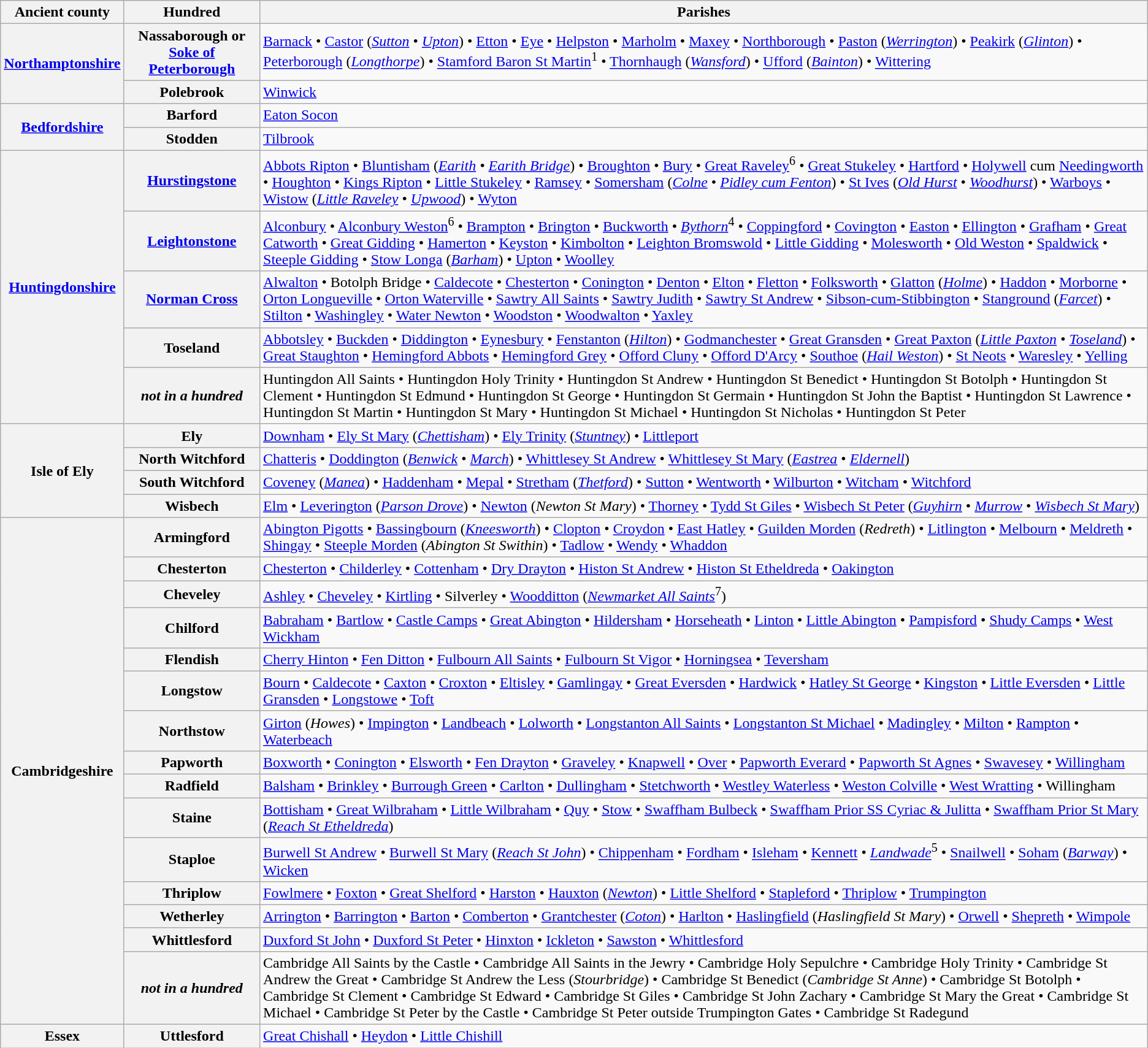<table class="wikitable sortable">
<tr>
<th>Ancient county</th>
<th>Hundred</th>
<th>Parishes</th>
</tr>
<tr>
<th rowspan="2"><a href='#'>Northamptonshire</a></th>
<th>Nassaborough or <a href='#'>Soke of Peterborough</a></th>
<td><a href='#'>Barnack</a> • <a href='#'>Castor</a> (<em><a href='#'>Sutton</a></em> • <em><a href='#'>Upton</a></em>) • <a href='#'>Etton</a> • <a href='#'>Eye</a> • <a href='#'>Helpston</a> • <a href='#'>Marholm</a> • <a href='#'>Maxey</a> • <a href='#'>Northborough</a> • <a href='#'>Paston</a> (<em><a href='#'>Werrington</a></em>) • <a href='#'>Peakirk</a> (<em><a href='#'>Glinton</a></em>) • <a href='#'>Peterborough</a> (<em><a href='#'>Longthorpe</a></em>) • <a href='#'>Stamford Baron St Martin</a><sup>1</sup> • <a href='#'>Thornhaugh</a> (<em><a href='#'>Wansford</a></em>) • <a href='#'>Ufford</a> (<em><a href='#'>Bainton</a></em>) • <a href='#'>Wittering</a></td>
</tr>
<tr>
<th>Polebrook</th>
<td><a href='#'>Winwick</a></td>
</tr>
<tr>
<th rowspan="2"><a href='#'>Bedfordshire</a></th>
<th>Barford</th>
<td><a href='#'>Eaton Socon</a></td>
</tr>
<tr>
<th>Stodden</th>
<td><a href='#'>Tilbrook</a></td>
</tr>
<tr>
<th rowspan="5"><a href='#'>Huntingdonshire</a></th>
<th><a href='#'>Hurstingstone</a></th>
<td><a href='#'>Abbots Ripton</a> • <a href='#'>Bluntisham</a> (<em><a href='#'>Earith</a> • <a href='#'>Earith Bridge</a></em>) • <a href='#'>Broughton</a> • <a href='#'>Bury</a> • <a href='#'>Great Raveley</a><sup>6</sup> • <a href='#'>Great Stukeley</a> • <a href='#'>Hartford</a> • <a href='#'>Holywell</a> cum <a href='#'>Needingworth</a> • <a href='#'>Houghton</a> • <a href='#'>Kings Ripton</a> • <a href='#'>Little Stukeley</a> • <a href='#'>Ramsey</a> • <a href='#'>Somersham</a> (<a href='#'><em>Colne</em></a> • <em><a href='#'>Pidley cum Fenton</a></em>) • <a href='#'>St Ives</a> (<em><a href='#'>Old Hurst</a></em> • <em><a href='#'>Woodhurst</a></em>) • <a href='#'>Warboys</a> • <a href='#'>Wistow</a> (<em><a href='#'>Little Raveley</a></em> • <em><a href='#'>Upwood</a></em>) • <a href='#'>Wyton</a></td>
</tr>
<tr>
<th><a href='#'>Leightonstone</a></th>
<td><a href='#'>Alconbury</a> • <a href='#'>Alconbury Weston</a><sup>6</sup> • <a href='#'>Brampton</a> • <a href='#'>Brington</a> • <a href='#'>Buckworth</a> • <em><a href='#'>Bythorn</a></em><sup>4</sup> • <a href='#'>Coppingford</a> • <a href='#'>Covington</a> • <a href='#'>Easton</a> • <a href='#'>Ellington</a> • <a href='#'>Grafham</a> • <a href='#'>Great Catworth</a> • <a href='#'>Great Gidding</a> • <a href='#'>Hamerton</a> • <a href='#'>Keyston</a> • <a href='#'>Kimbolton</a> • <a href='#'>Leighton Bromswold</a> • <a href='#'>Little Gidding</a> • <a href='#'>Molesworth</a> • <a href='#'>Old Weston</a> • <a href='#'>Spaldwick</a> • <a href='#'>Steeple Gidding</a> • <a href='#'>Stow Longa</a> (<a href='#'><em>Barham</em></a>) • <a href='#'>Upton</a> • <a href='#'>Woolley</a></td>
</tr>
<tr>
<th><a href='#'>Norman Cross</a></th>
<td><a href='#'>Alwalton</a> • Botolph Bridge • <a href='#'>Caldecote</a> • <a href='#'>Chesterton</a> • <a href='#'>Conington</a> • <a href='#'>Denton</a> • <a href='#'>Elton</a> • <a href='#'>Fletton</a> • <a href='#'>Folksworth</a> • <a href='#'>Glatton</a> (<a href='#'><em>Holme</em></a>) • <a href='#'>Haddon</a> • <a href='#'>Morborne</a> • <a href='#'>Orton Longueville</a> • <a href='#'>Orton Waterville</a> • <a href='#'>Sawtry All Saints</a> • <a href='#'>Sawtry Judith</a> • <a href='#'>Sawtry St Andrew</a> • <a href='#'>Sibson-cum-Stibbington</a> • <a href='#'>Stanground</a> (<em><a href='#'>Farcet</a></em>) • <a href='#'>Stilton</a> • <a href='#'>Washingley</a> • <a href='#'>Water Newton</a> • <a href='#'>Woodston</a> • <a href='#'>Woodwalton</a> • <a href='#'>Yaxley</a></td>
</tr>
<tr>
<th>Toseland</th>
<td><a href='#'>Abbotsley</a> • <a href='#'>Buckden</a> • <a href='#'>Diddington</a> • <a href='#'>Eynesbury</a> • <a href='#'>Fenstanton</a> (<a href='#'><em>Hilton</em></a>) • <a href='#'>Godmanchester</a> • <a href='#'>Great Gransden</a> • <a href='#'>Great Paxton</a> (<em><a href='#'>Little Paxton</a></em> • <a href='#'><em>Toseland</em></a>) • <a href='#'>Great Staughton</a> • <a href='#'>Hemingford Abbots</a> • <a href='#'>Hemingford Grey</a> • <a href='#'>Offord Cluny</a> • <a href='#'>Offord D'Arcy</a> • <a href='#'>Southoe</a> (<em><a href='#'>Hail Weston</a></em>) • <a href='#'>St Neots</a> • <a href='#'>Waresley</a> • <a href='#'>Yelling</a></td>
</tr>
<tr>
<th><em>not in a hundred</em></th>
<td>Huntingdon All Saints • Huntingdon Holy Trinity • Huntingdon St Andrew • Huntingdon St Benedict • Huntingdon St Botolph • Huntingdon St Clement • Huntingdon St Edmund • Huntingdon St George • Huntingdon St Germain • Huntingdon St John the Baptist • Huntingdon St Lawrence • Huntingdon St Martin • Huntingdon St Mary • Huntingdon St Michael • Huntingdon St Nicholas • Huntingdon St Peter</td>
</tr>
<tr>
<th rowspan="4">Isle of Ely</th>
<th>Ely</th>
<td><a href='#'>Downham</a> • <a href='#'>Ely St Mary</a> (<em><a href='#'>Chettisham</a></em>) • <a href='#'>Ely Trinity</a> (<em><a href='#'>Stuntney</a></em>) • <a href='#'>Littleport</a></td>
</tr>
<tr>
<th>North Witchford</th>
<td><a href='#'>Chatteris</a> • <a href='#'>Doddington</a> (<em><a href='#'>Benwick</a></em> • <a href='#'><em>March</em></a>) • <a href='#'>Whittlesey St Andrew</a> • <a href='#'>Whittlesey St Mary</a> (<em><a href='#'>Eastrea</a></em> • <em><a href='#'>Eldernell</a></em>)</td>
</tr>
<tr>
<th>South Witchford</th>
<td><a href='#'>Coveney</a> (<a href='#'><em>Manea</em></a>) • <a href='#'>Haddenham</a> • <a href='#'>Mepal</a> • <a href='#'>Stretham</a> (<em><a href='#'>Thetford</a></em>) • <a href='#'>Sutton</a> • <a href='#'>Wentworth</a> • <a href='#'>Wilburton</a> • <a href='#'>Witcham</a> • <a href='#'>Witchford</a></td>
</tr>
<tr>
<th>Wisbech</th>
<td><a href='#'>Elm</a> • <a href='#'>Leverington</a> (<em><a href='#'>Parson Drove</a></em>) • <a href='#'>Newton</a> (<em>Newton St Mary</em>) • <a href='#'>Thorney</a> • <a href='#'>Tydd St Giles</a> • <a href='#'>Wisbech St Peter</a> (<em><a href='#'>Guyhirn</a></em> • <em><a href='#'>Murrow</a></em> • <em><a href='#'>Wisbech St Mary</a></em>)</td>
</tr>
<tr>
<th rowspan="15">Cambridgeshire</th>
<th>Armingford</th>
<td><a href='#'>Abington Pigotts</a> • <a href='#'>Bassingbourn</a> (<em><a href='#'>Kneesworth</a></em>) • <a href='#'>Clopton</a> • <a href='#'>Croydon</a> • <a href='#'>East Hatley</a> • <a href='#'>Guilden Morden</a> (<em>Redreth</em>) • <a href='#'>Litlington</a> • <a href='#'>Melbourn</a> • <a href='#'>Meldreth</a> • <a href='#'>Shingay</a> • <a href='#'>Steeple Morden</a> (<em>Abington St Swithin</em>) • <a href='#'>Tadlow</a> • <a href='#'>Wendy</a> • <a href='#'>Whaddon</a></td>
</tr>
<tr>
<th>Chesterton</th>
<td><a href='#'>Chesterton</a> • <a href='#'>Childerley</a> • <a href='#'>Cottenham</a> • <a href='#'>Dry Drayton</a> • <a href='#'>Histon St Andrew</a> • <a href='#'>Histon St Etheldreda</a> • <a href='#'>Oakington</a></td>
</tr>
<tr>
<th>Cheveley</th>
<td><a href='#'>Ashley</a> • <a href='#'>Cheveley</a> • <a href='#'>Kirtling</a> • Silverley • <a href='#'>Woodditton</a> (<em><a href='#'>Newmarket All Saints</a></em><sup>7</sup>)</td>
</tr>
<tr>
<th>Chilford</th>
<td><a href='#'>Babraham</a> • <a href='#'>Bartlow</a> • <a href='#'>Castle Camps</a> • <a href='#'>Great Abington</a> • <a href='#'>Hildersham</a> • <a href='#'>Horseheath</a> • <a href='#'>Linton</a> • <a href='#'>Little Abington</a> • <a href='#'>Pampisford</a> • <a href='#'>Shudy Camps</a> • <a href='#'>West Wickham</a></td>
</tr>
<tr>
<th>Flendish</th>
<td><a href='#'>Cherry Hinton</a> • <a href='#'>Fen Ditton</a> • <a href='#'>Fulbourn All Saints</a> • <a href='#'>Fulbourn St Vigor</a> • <a href='#'>Horningsea</a> • <a href='#'>Teversham</a></td>
</tr>
<tr>
<th>Longstow</th>
<td><a href='#'>Bourn</a> • <a href='#'>Caldecote</a> • <a href='#'>Caxton</a> • <a href='#'>Croxton</a> • <a href='#'>Eltisley</a> • <a href='#'>Gamlingay</a> • <a href='#'>Great Eversden</a> • <a href='#'>Hardwick</a> • <a href='#'>Hatley St George</a> • <a href='#'>Kingston</a> • <a href='#'>Little Eversden</a> • <a href='#'>Little Gransden</a> • <a href='#'>Longstowe</a> • <a href='#'>Toft</a></td>
</tr>
<tr>
<th>Northstow</th>
<td><a href='#'>Girton</a> (<em>Howes</em>) • <a href='#'>Impington</a> • <a href='#'>Landbeach</a> • <a href='#'>Lolworth</a> • <a href='#'>Longstanton All Saints</a> • <a href='#'>Longstanton St Michael</a> • <a href='#'>Madingley</a> • <a href='#'>Milton</a> • <a href='#'>Rampton</a> • <a href='#'>Waterbeach</a></td>
</tr>
<tr>
<th>Papworth</th>
<td><a href='#'>Boxworth</a> • <a href='#'>Conington</a> • <a href='#'>Elsworth</a> • <a href='#'>Fen Drayton</a> • <a href='#'>Graveley</a> • <a href='#'>Knapwell</a> • <a href='#'>Over</a> • <a href='#'>Papworth Everard</a> • <a href='#'>Papworth St Agnes</a> • <a href='#'>Swavesey</a> • <a href='#'>Willingham</a></td>
</tr>
<tr>
<th>Radfield</th>
<td><a href='#'>Balsham</a> • <a href='#'>Brinkley</a> • <a href='#'>Burrough Green</a> • <a href='#'>Carlton</a> • <a href='#'>Dullingham</a> • <a href='#'>Stetchworth</a> • <a href='#'>Westley Waterless</a> • <a href='#'>Weston Colville</a> • <a href='#'>West Wratting</a> • Willingham</td>
</tr>
<tr>
<th>Staine</th>
<td><a href='#'>Bottisham</a> • <a href='#'>Great Wilbraham</a> • <a href='#'>Little Wilbraham</a> • <a href='#'>Quy</a> • <a href='#'>Stow</a> • <a href='#'>Swaffham Bulbeck</a> • <a href='#'>Swaffham Prior SS Cyriac & Julitta</a> • <a href='#'>Swaffham Prior St Mary</a> (<em><a href='#'>Reach St Etheldreda</a></em>)</td>
</tr>
<tr>
<th>Staploe</th>
<td><a href='#'>Burwell St Andrew</a> • <a href='#'>Burwell St Mary</a> (<em><a href='#'>Reach St John</a></em>) • <a href='#'>Chippenham</a> • <a href='#'>Fordham</a> • <a href='#'>Isleham</a> • <a href='#'>Kennett</a> • <em><a href='#'>Landwade</a></em><sup>5</sup> • <a href='#'>Snailwell</a> • <a href='#'>Soham</a> (<em><a href='#'>Barway</a></em>) • <a href='#'>Wicken</a></td>
</tr>
<tr>
<th>Thriplow</th>
<td><a href='#'>Fowlmere</a> • <a href='#'>Foxton</a> • <a href='#'>Great Shelford</a> • <a href='#'>Harston</a> • <a href='#'>Hauxton</a> (<a href='#'><em>Newton</em></a>) • <a href='#'>Little Shelford</a> • <a href='#'>Stapleford</a> • <a href='#'>Thriplow</a> • <a href='#'>Trumpington</a></td>
</tr>
<tr>
<th>Wetherley</th>
<td><a href='#'>Arrington</a> • <a href='#'>Barrington</a> • <a href='#'>Barton</a> • <a href='#'>Comberton</a> • <a href='#'>Grantchester</a> (<a href='#'><em>Coton</em></a>) • <a href='#'>Harlton</a> • <a href='#'>Haslingfield</a> (<em>Haslingfield St Mary</em>) • <a href='#'>Orwell</a> • <a href='#'>Shepreth</a> • <a href='#'>Wimpole</a></td>
</tr>
<tr>
<th>Whittlesford</th>
<td><a href='#'>Duxford St John</a> • <a href='#'>Duxford St Peter</a> • <a href='#'>Hinxton</a> • <a href='#'>Ickleton</a> • <a href='#'>Sawston</a> • <a href='#'>Whittlesford</a></td>
</tr>
<tr>
<th><em>not in a hundred</em></th>
<td>Cambridge All Saints by the Castle • Cambridge All Saints in the Jewry • Cambridge Holy Sepulchre • Cambridge Holy Trinity • Cambridge St Andrew the Great • Cambridge St Andrew the Less (<em>Stourbridge</em>) • Cambridge St Benedict (<em>Cambridge St Anne</em>) • Cambridge St Botolph • Cambridge St Clement • Cambridge St Edward • Cambridge St Giles • Cambridge St John Zachary • Cambridge St Mary the Great • Cambridge St Michael • Cambridge St Peter by the Castle • Cambridge St Peter outside Trumpington Gates • Cambridge St Radegund</td>
</tr>
<tr>
<th>Essex</th>
<th>Uttlesford</th>
<td><a href='#'>Great Chishall</a> • <a href='#'>Heydon</a> • <a href='#'>Little Chishill</a></td>
</tr>
</table>
